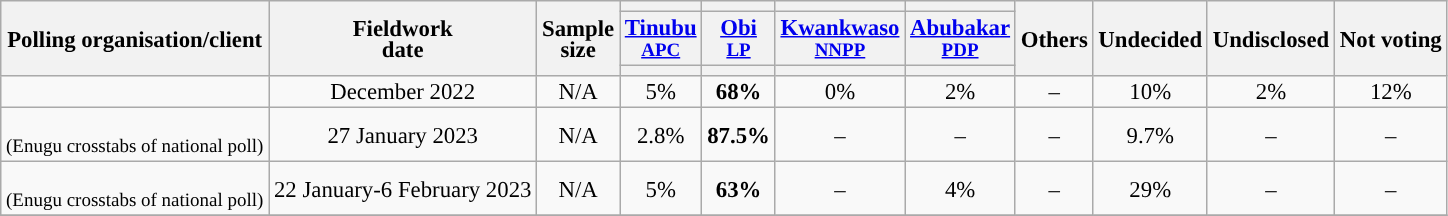<table class="wikitable" style="text-align:center;font-size:95%;line-height:14px;">
<tr>
<th rowspan="3">Polling organisation/client</th>
<th rowspan="3">Fieldwork<br>date</th>
<th rowspan="3">Sample<br>size</th>
<th></th>
<th></th>
<th></th>
<th></th>
<th rowspan="3">Others</th>
<th rowspan="3">Undecided</th>
<th rowspan="3">Undisclosed</th>
<th rowspan="3">Not voting</th>
</tr>
<tr>
<th><a href='#'>Tinubu</a><br><small><a href='#'>APC</a></small></th>
<th><a href='#'>Obi</a><br><small><a href='#'>LP</a></small></th>
<th><a href='#'>Kwankwaso</a><br><small><a href='#'>NNPP</a></small></th>
<th><a href='#'>Abubakar</a><br><small><a href='#'>PDP</a></small></th>
</tr>
<tr>
<th style="background:"></th>
<th style="background:"></th>
<th style="background:"></th>
<th style="background:"></th>
</tr>
<tr>
<td></td>
<td>December 2022</td>
<td>N/A</td>
<td>5%</td>
<td><strong>68%</strong></td>
<td>0%</td>
<td>2%</td>
<td>–</td>
<td>10%</td>
<td>2%</td>
<td>12%</td>
</tr>
<tr>
<td><br><small>(Enugu crosstabs of national poll)</small></td>
<td>27 January 2023</td>
<td>N/A</td>
<td>2.8%</td>
<td><strong>87.5%</strong></td>
<td>–</td>
<td>–</td>
<td>–</td>
<td>9.7%</td>
<td>–</td>
<td>–</td>
</tr>
<tr>
<td><br><small>(Enugu crosstabs of national poll)</small></td>
<td>22 January-6 February 2023</td>
<td>N/A</td>
<td>5%</td>
<td><strong>63%</strong></td>
<td>–</td>
<td>4%</td>
<td>–</td>
<td>29%</td>
<td>–</td>
<td>–</td>
</tr>
<tr>
</tr>
</table>
